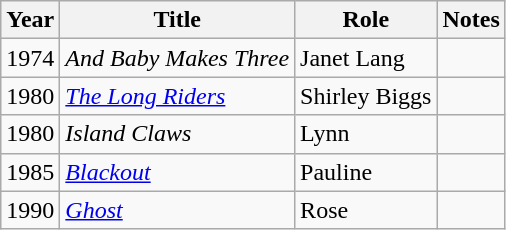<table class="wikitable sortable">
<tr>
<th>Year</th>
<th>Title</th>
<th>Role</th>
<th>Notes</th>
</tr>
<tr>
<td>1974</td>
<td><em>And Baby Makes Three</em></td>
<td>Janet Lang</td>
<td></td>
</tr>
<tr>
<td>1980</td>
<td><em><a href='#'>The Long Riders</a></em></td>
<td>Shirley Biggs</td>
<td></td>
</tr>
<tr>
<td>1980</td>
<td><em>Island Claws</em></td>
<td>Lynn</td>
<td></td>
</tr>
<tr>
<td>1985</td>
<td><a href='#'><em>Blackout</em></a></td>
<td>Pauline</td>
<td></td>
</tr>
<tr>
<td>1990</td>
<td><a href='#'><em>Ghost</em></a></td>
<td>Rose</td>
<td></td>
</tr>
</table>
